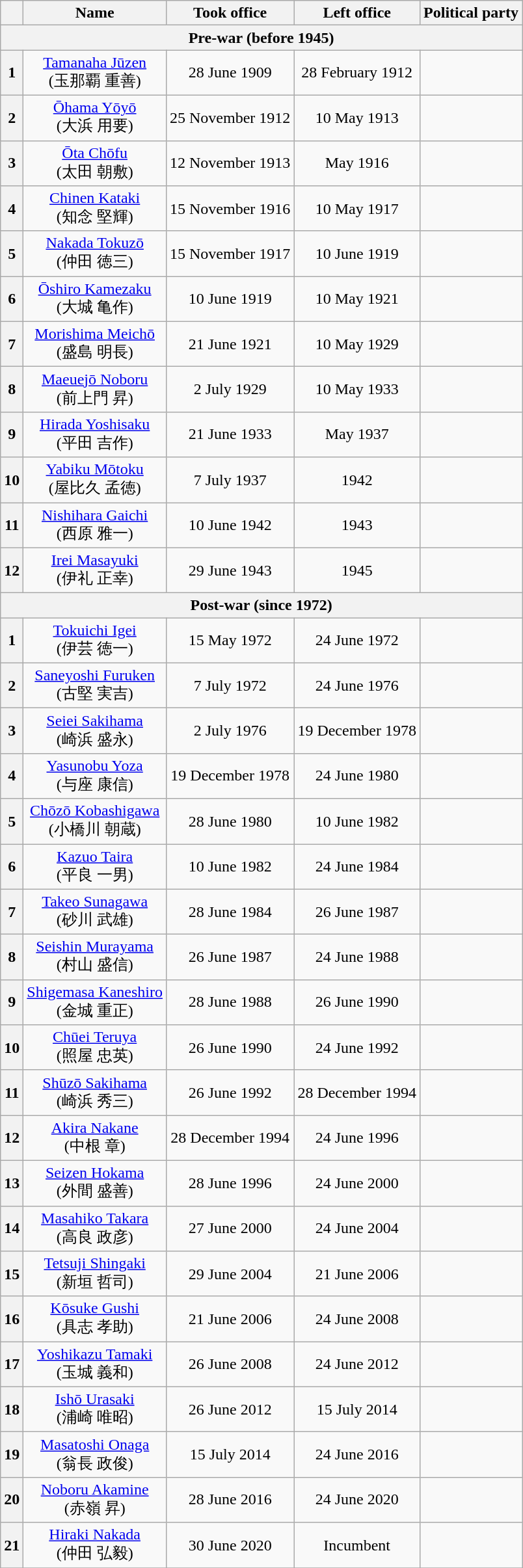<table class="wikitable" style="text-align:center">
<tr>
<th></th>
<th>Name</th>
<th>Took office</th>
<th>Left office</th>
<th>Political party</th>
</tr>
<tr>
<th colspan="5">Pre-war (before 1945)</th>
</tr>
<tr>
<th>1</th>
<td><a href='#'>Tamanaha Jūzen</a><br>(玉那覇 重善)</td>
<td>28 June 1909</td>
<td>28 February 1912</td>
<td></td>
</tr>
<tr>
<th>2</th>
<td><a href='#'>Ōhama Yōyō</a><br>(大浜 用要)</td>
<td>25 November 1912</td>
<td>10 May 1913</td>
<td></td>
</tr>
<tr>
<th>3</th>
<td><a href='#'>Ōta Chōfu</a><br>(太田 朝敷)</td>
<td>12 November 1913</td>
<td>May 1916</td>
<td></td>
</tr>
<tr>
<th>4</th>
<td><a href='#'>Chinen Kataki</a><br>(知念 堅輝)</td>
<td>15 November 1916</td>
<td>10 May 1917</td>
<td></td>
</tr>
<tr>
<th>5</th>
<td><a href='#'>Nakada Tokuzō</a><br>(仲田 徳三)</td>
<td>15 November 1917</td>
<td>10 June 1919</td>
<td></td>
</tr>
<tr>
<th>6</th>
<td><a href='#'>Ōshiro Kamezaku</a><br>(大城 亀作)</td>
<td>10 June 1919</td>
<td>10 May 1921</td>
<td></td>
</tr>
<tr>
<th>7</th>
<td><a href='#'>Morishima Meichō</a><br>(盛島 明長)</td>
<td>21 June 1921</td>
<td>10 May 1929</td>
<td></td>
</tr>
<tr>
<th>8</th>
<td><a href='#'>Maeuejō Noboru</a><br>(前上門 昇)</td>
<td>2 July 1929</td>
<td>10 May 1933</td>
<td></td>
</tr>
<tr>
<th>9</th>
<td><a href='#'>Hirada Yoshisaku</a><br>(平田 吉作)</td>
<td>21 June 1933</td>
<td>May 1937</td>
<td></td>
</tr>
<tr>
<th>10</th>
<td><a href='#'>Yabiku Mōtoku</a><br>(屋比久 孟徳)</td>
<td>7 July 1937</td>
<td>1942</td>
<td></td>
</tr>
<tr>
<th>11</th>
<td><a href='#'>Nishihara Gaichi</a><br>(西原 雅一)</td>
<td>10 June 1942</td>
<td>1943</td>
<td></td>
</tr>
<tr>
<th>12</th>
<td><a href='#'>Irei Masayuki</a><br>(伊礼 正幸)</td>
<td>29 June 1943</td>
<td>1945</td>
<td></td>
</tr>
<tr>
<th colspan="5">Post-war (since 1972)</th>
</tr>
<tr>
<th>1</th>
<td><a href='#'>Tokuichi Igei</a><br>(伊芸 徳一)</td>
<td>15 May 1972</td>
<td>24 June 1972</td>
<td></td>
</tr>
<tr>
<th>2</th>
<td><a href='#'>Saneyoshi Furuken</a><br>(古堅 実吉)</td>
<td>7 July 1972</td>
<td>24 June 1976</td>
<td></td>
</tr>
<tr>
<th>3</th>
<td><a href='#'>Seiei Sakihama</a><br>(崎浜 盛永)</td>
<td>2 July 1976</td>
<td>19 December 1978</td>
<td></td>
</tr>
<tr>
<th>4</th>
<td><a href='#'>Yasunobu Yoza</a><br>(与座 康信)</td>
<td>19 December 1978</td>
<td>24 June 1980</td>
<td></td>
</tr>
<tr>
<th>5</th>
<td><a href='#'>Chōzō Kobashigawa</a><br>(小橋川 朝蔵)</td>
<td>28 June 1980</td>
<td>10 June 1982</td>
<td></td>
</tr>
<tr>
<th>6</th>
<td><a href='#'>Kazuo Taira</a><br>(平良 一男)</td>
<td>10 June 1982</td>
<td>24 June 1984</td>
<td></td>
</tr>
<tr>
<th>7</th>
<td><a href='#'>Takeo Sunagawa</a><br>(砂川 武雄)</td>
<td>28 June 1984</td>
<td>26 June 1987</td>
<td></td>
</tr>
<tr>
<th>8</th>
<td><a href='#'>Seishin Murayama</a><br>(村山 盛信)</td>
<td>26 June 1987</td>
<td>24 June 1988</td>
<td></td>
</tr>
<tr>
<th>9</th>
<td><a href='#'>Shigemasa Kaneshiro</a><br>(金城 重正)</td>
<td>28 June 1988</td>
<td>26 June 1990</td>
<td></td>
</tr>
<tr>
<th>10</th>
<td><a href='#'>Chūei Teruya</a><br>(照屋 忠英)</td>
<td>26 June 1990</td>
<td>24 June 1992</td>
<td></td>
</tr>
<tr>
<th>11</th>
<td><a href='#'>Shūzō Sakihama</a><br>(崎浜 秀三)</td>
<td>26 June 1992</td>
<td>28 December 1994</td>
<td></td>
</tr>
<tr>
<th>12</th>
<td><a href='#'>Akira Nakane</a><br>(中根 章)</td>
<td>28 December 1994</td>
<td>24 June 1996</td>
<td></td>
</tr>
<tr>
<th>13</th>
<td><a href='#'>Seizen Hokama</a><br>(外間 盛善)</td>
<td>28 June 1996</td>
<td>24 June 2000</td>
<td></td>
</tr>
<tr>
<th>14</th>
<td><a href='#'>Masahiko Takara</a><br>(高良 政彦)</td>
<td>27 June 2000</td>
<td>24 June 2004</td>
<td></td>
</tr>
<tr>
<th>15</th>
<td><a href='#'>Tetsuji Shingaki</a><br>(新垣 哲司)</td>
<td>29 June 2004</td>
<td>21 June 2006</td>
<td></td>
</tr>
<tr>
<th>16</th>
<td><a href='#'>Kōsuke Gushi</a><br>(具志 孝助)</td>
<td>21 June 2006</td>
<td>24 June 2008</td>
<td></td>
</tr>
<tr>
<th>17</th>
<td><a href='#'>Yoshikazu Tamaki</a><br>(玉城 義和)</td>
<td>26 June 2008</td>
<td>24 June 2012</td>
<td></td>
</tr>
<tr>
<th>18</th>
<td><a href='#'>Ishō Urasaki</a><br>(浦崎 唯昭)</td>
<td>26 June 2012</td>
<td>15 July 2014</td>
<td></td>
</tr>
<tr>
<th>19</th>
<td><a href='#'>Masatoshi Onaga</a><br>(翁長 政俊)</td>
<td>15 July 2014</td>
<td>24 June 2016</td>
<td></td>
</tr>
<tr>
<th>20</th>
<td><a href='#'>Noboru Akamine</a><br>(赤嶺 昇)</td>
<td>28 June 2016</td>
<td>24 June 2020</td>
<td></td>
</tr>
<tr>
<th>21</th>
<td><a href='#'>Hiraki Nakada</a><br>(仲田 弘毅)</td>
<td>30 June 2020</td>
<td>Incumbent</td>
<td></td>
</tr>
<tr>
</tr>
</table>
